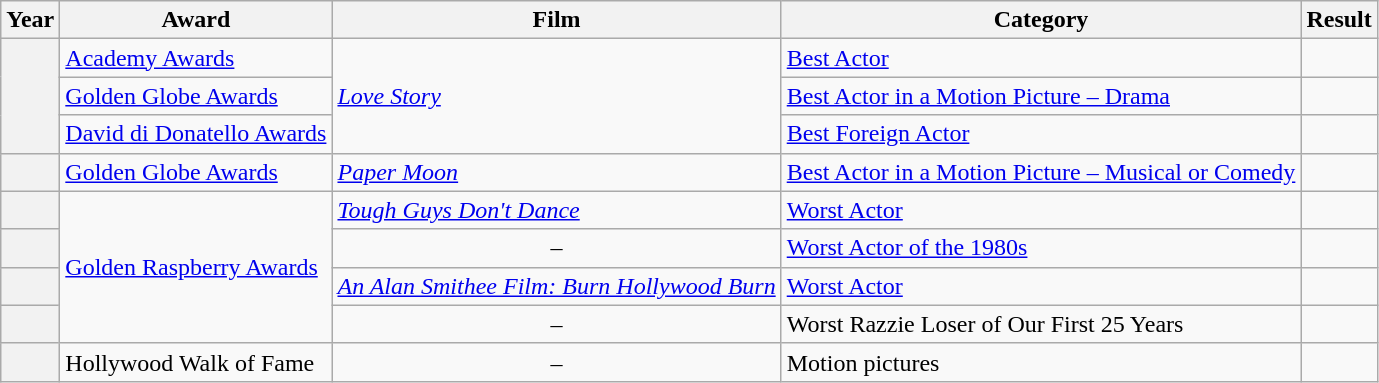<table class="wikitable plainrowheaders sortable" style="margin-right: 0;">
<tr>
<th scope="col">Year</th>
<th scope="col">Award</th>
<th scope="col">Film</th>
<th scope="col">Category</th>
<th scope="col">Result</th>
</tr>
<tr>
<th rowspan="3" scope="row"></th>
<td><a href='#'>Academy Awards</a></td>
<td rowspan="3"><em><a href='#'>Love Story</a></em></td>
<td><a href='#'>Best Actor</a></td>
<td></td>
</tr>
<tr>
<td><a href='#'>Golden Globe Awards</a></td>
<td><a href='#'>Best Actor in a Motion Picture – Drama</a></td>
<td></td>
</tr>
<tr>
<td><a href='#'>David di Donatello Awards</a></td>
<td><a href='#'>Best Foreign Actor</a></td>
<td></td>
</tr>
<tr>
<th scope="row"></th>
<td><a href='#'>Golden Globe Awards</a></td>
<td><em><a href='#'>Paper Moon</a></em></td>
<td><a href='#'>Best Actor in a Motion Picture – Musical or Comedy</a></td>
<td></td>
</tr>
<tr>
<th scope="row"></th>
<td rowspan="4"><a href='#'>Golden Raspberry Awards</a></td>
<td><em><a href='#'>Tough Guys Don't Dance</a></em></td>
<td><a href='#'>Worst Actor</a></td>
<td></td>
</tr>
<tr>
<th scope="row"></th>
<td style="text-align: center;">–</td>
<td><a href='#'>Worst Actor of the 1980s</a></td>
<td></td>
</tr>
<tr>
<th scope="row"></th>
<td><em><a href='#'>An Alan Smithee Film: Burn Hollywood Burn</a></em></td>
<td><a href='#'>Worst Actor</a></td>
<td></td>
</tr>
<tr>
<th scope="row"></th>
<td style="text-align: center;">–</td>
<td>Worst Razzie Loser of Our First 25 Years</td>
<td></td>
</tr>
<tr>
<th scope="row"></th>
<td>Hollywood Walk of Fame</td>
<td style="text-align: center;">–</td>
<td>Motion pictures</td>
<td></td>
</tr>
</table>
